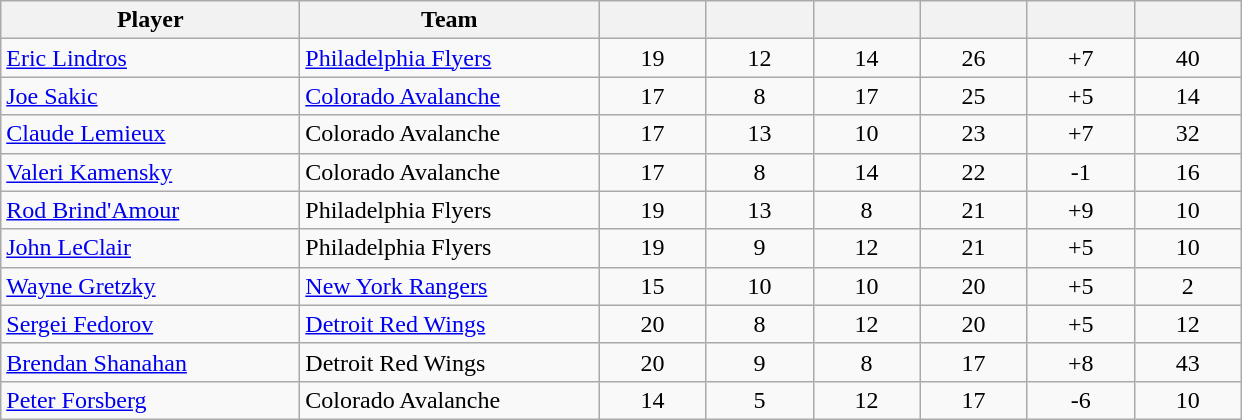<table style="padding:3px; border-spacing:0; text-align:center;" class="wikitable sortable">
<tr>
<th style="width:12em">Player</th>
<th style="width:12em">Team</th>
<th style="width:4em"></th>
<th style="width:4em"></th>
<th style="width:4em"></th>
<th style="width:4em"></th>
<th data-sort-type="number" style="width:4em"></th>
<th style="width:4em"></th>
</tr>
<tr align=center>
<td align=left><a href='#'>Eric Lindros</a></td>
<td align=left><a href='#'>Philadelphia Flyers</a></td>
<td>19</td>
<td>12</td>
<td>14</td>
<td>26</td>
<td>+7</td>
<td>40</td>
</tr>
<tr align=center>
<td align=left><a href='#'>Joe Sakic</a></td>
<td align=left><a href='#'>Colorado Avalanche</a></td>
<td>17</td>
<td>8</td>
<td>17</td>
<td>25</td>
<td>+5</td>
<td>14</td>
</tr>
<tr align=center>
<td align=left><a href='#'>Claude Lemieux</a></td>
<td align=left>Colorado Avalanche</td>
<td>17</td>
<td>13</td>
<td>10</td>
<td>23</td>
<td>+7</td>
<td>32</td>
</tr>
<tr align=center>
<td align=left><a href='#'>Valeri Kamensky</a></td>
<td align=left>Colorado Avalanche</td>
<td>17</td>
<td>8</td>
<td>14</td>
<td>22</td>
<td>-1</td>
<td>16</td>
</tr>
<tr align=center>
<td align=left><a href='#'>Rod Brind'Amour</a></td>
<td align=left>Philadelphia Flyers</td>
<td>19</td>
<td>13</td>
<td>8</td>
<td>21</td>
<td>+9</td>
<td>10</td>
</tr>
<tr align=center>
<td align=left><a href='#'>John LeClair</a></td>
<td align=left>Philadelphia Flyers</td>
<td>19</td>
<td>9</td>
<td>12</td>
<td>21</td>
<td>+5</td>
<td>10</td>
</tr>
<tr align=center>
<td align=left><a href='#'>Wayne Gretzky</a></td>
<td align=left><a href='#'>New York Rangers</a></td>
<td>15</td>
<td>10</td>
<td>10</td>
<td>20</td>
<td>+5</td>
<td>2</td>
</tr>
<tr align=center>
<td align=left><a href='#'>Sergei Fedorov</a></td>
<td align=left><a href='#'>Detroit Red Wings</a></td>
<td>20</td>
<td>8</td>
<td>12</td>
<td>20</td>
<td>+5</td>
<td>12</td>
</tr>
<tr align=center>
<td align=left><a href='#'>Brendan Shanahan</a></td>
<td align=left>Detroit Red Wings</td>
<td>20</td>
<td>9</td>
<td>8</td>
<td>17</td>
<td>+8</td>
<td>43</td>
</tr>
<tr align=center>
<td align=left><a href='#'>Peter Forsberg</a></td>
<td align=left>Colorado Avalanche</td>
<td>14</td>
<td>5</td>
<td>12</td>
<td>17</td>
<td>-6</td>
<td>10</td>
</tr>
</table>
